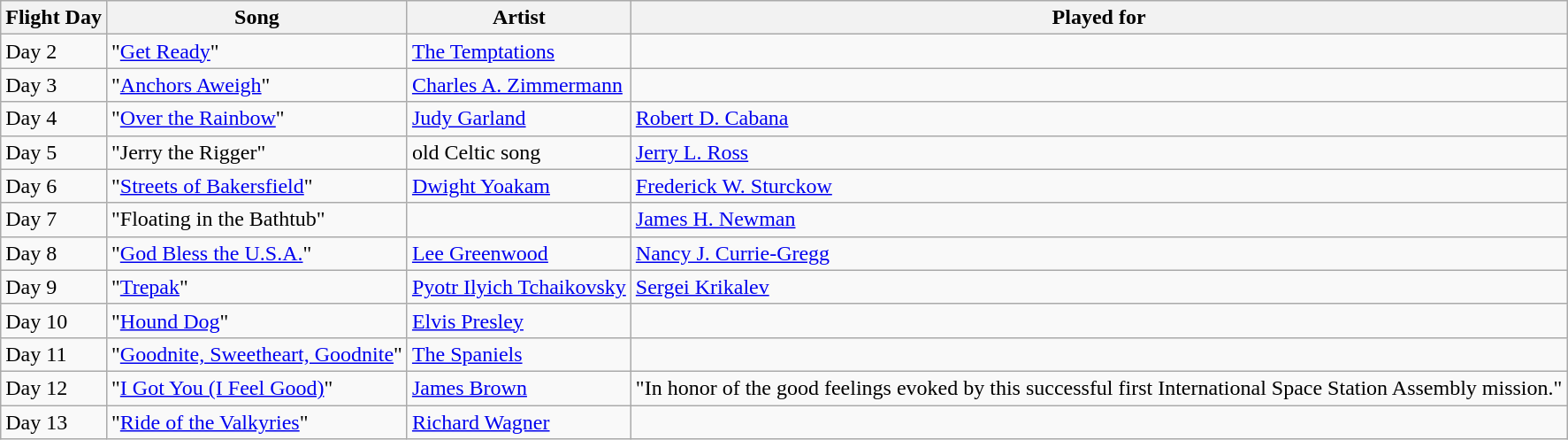<table class="wikitable">
<tr>
<th>Flight Day</th>
<th>Song</th>
<th>Artist</th>
<th>Played for</th>
</tr>
<tr>
<td>Day 2</td>
<td>"<a href='#'>Get Ready</a>"</td>
<td><a href='#'>The Temptations</a></td>
<td></td>
</tr>
<tr>
<td>Day 3</td>
<td>"<a href='#'>Anchors Aweigh</a>"</td>
<td><a href='#'>Charles A. Zimmermann</a></td>
<td></td>
</tr>
<tr>
<td>Day 4</td>
<td>"<a href='#'>Over the Rainbow</a>"</td>
<td><a href='#'>Judy Garland</a></td>
<td><a href='#'>Robert D. Cabana</a></td>
</tr>
<tr>
<td>Day 5</td>
<td>"Jerry the Rigger"</td>
<td>old Celtic song</td>
<td><a href='#'>Jerry L. Ross</a></td>
</tr>
<tr>
<td>Day 6</td>
<td>"<a href='#'>Streets of Bakersfield</a>"</td>
<td><a href='#'>Dwight Yoakam</a></td>
<td><a href='#'>Frederick W. Sturckow</a></td>
</tr>
<tr>
<td>Day 7</td>
<td>"Floating in the Bathtub"</td>
<td></td>
<td><a href='#'>James H. Newman</a></td>
</tr>
<tr>
<td>Day 8</td>
<td>"<a href='#'>God Bless the U.S.A.</a>"</td>
<td><a href='#'>Lee Greenwood</a></td>
<td><a href='#'>Nancy J. Currie-Gregg</a></td>
</tr>
<tr>
<td>Day 9</td>
<td>"<a href='#'>Trepak</a>"</td>
<td><a href='#'>Pyotr Ilyich Tchaikovsky</a></td>
<td><a href='#'>Sergei Krikalev</a></td>
</tr>
<tr>
<td>Day 10</td>
<td>"<a href='#'>Hound Dog</a>"</td>
<td><a href='#'>Elvis Presley</a></td>
<td></td>
</tr>
<tr>
<td>Day 11</td>
<td>"<a href='#'>Goodnite, Sweetheart, Goodnite</a>"</td>
<td><a href='#'>The Spaniels</a></td>
<td></td>
</tr>
<tr>
<td>Day 12</td>
<td>"<a href='#'>I Got You (I Feel Good)</a>"</td>
<td><a href='#'>James Brown</a></td>
<td>"In honor of the good feelings evoked by this successful first International Space Station Assembly mission."</td>
</tr>
<tr>
<td>Day 13</td>
<td>"<a href='#'>Ride of the Valkyries</a>"</td>
<td><a href='#'>Richard Wagner</a></td>
<td></td>
</tr>
</table>
